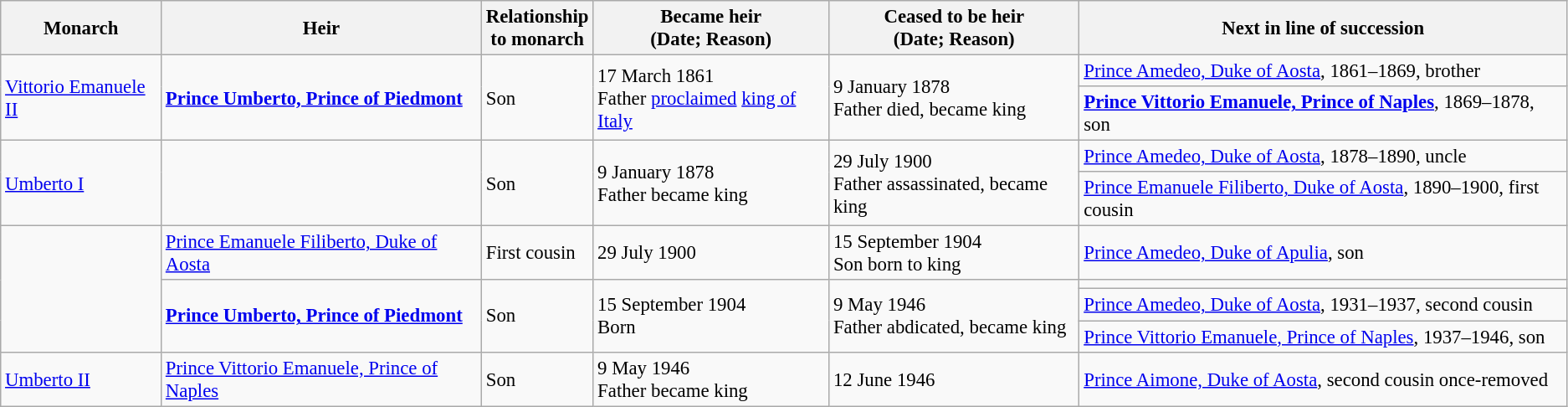<table class="wikitable" style="font-size:95%">
<tr>
<th>Monarch</th>
<th>Heir</th>
<th>Relationship<br>to monarch</th>
<th>Became heir<br>(Date; Reason)</th>
<th>Ceased to be heir<br>(Date; Reason)</th>
<th>Next in line of succession</th>
</tr>
<tr>
<td rowspan="2"><a href='#'>Vittorio Emanuele II</a></td>
<td rowspan="2"><strong><a href='#'>Prince Umberto, Prince of Piedmont</a></strong></td>
<td rowspan="2">Son</td>
<td rowspan="2">17 March 1861<br>Father <a href='#'>proclaimed</a> <a href='#'>king of Italy</a></td>
<td rowspan="2">9 January 1878<br>Father died, became king</td>
<td><a href='#'>Prince Amedeo, Duke of Aosta</a>, 1861–1869, brother</td>
</tr>
<tr>
<td><strong><a href='#'>Prince Vittorio Emanuele, Prince of Naples</a></strong>, 1869–1878, son</td>
</tr>
<tr>
<td rowspan="2"><a href='#'>Umberto I</a></td>
<td rowspan="2"><strong></strong></td>
<td rowspan="2">Son</td>
<td rowspan="2">9 January 1878<br>Father became king</td>
<td rowspan="2">29 July 1900<br>Father assassinated, became king</td>
<td><a href='#'>Prince Amedeo, Duke of Aosta</a>, 1878–1890, uncle</td>
</tr>
<tr>
<td><a href='#'>Prince Emanuele Filiberto, Duke of Aosta</a>, 1890–1900, first cousin</td>
</tr>
<tr>
<td rowspan="4"></td>
<td><a href='#'>Prince Emanuele Filiberto, Duke of Aosta</a></td>
<td>First cousin</td>
<td>29 July 1900<br></td>
<td>15 September 1904<br>Son born to king</td>
<td><a href='#'>Prince Amedeo, Duke of Apulia</a>, son</td>
</tr>
<tr>
<td rowspan="3"><strong><a href='#'>Prince Umberto, Prince of Piedmont</a></strong></td>
<td rowspan="3">Son</td>
<td rowspan="3">15 September 1904<br>Born</td>
<td rowspan="3">9 May 1946<br>Father abdicated, became king</td>
<td></td>
</tr>
<tr>
<td><a href='#'>Prince Amedeo, Duke of Aosta</a>, 1931–1937, second cousin</td>
</tr>
<tr>
<td><a href='#'>Prince Vittorio Emanuele, Prince of Naples</a>, 1937–1946, son</td>
</tr>
<tr>
<td><a href='#'>Umberto II</a></td>
<td><a href='#'>Prince Vittorio Emanuele, Prince of Naples</a></td>
<td>Son</td>
<td>9 May 1946<br>Father became king</td>
<td>12 June 1946<br></td>
<td><a href='#'>Prince Aimone, Duke of Aosta</a>, second cousin once-removed</td>
</tr>
</table>
